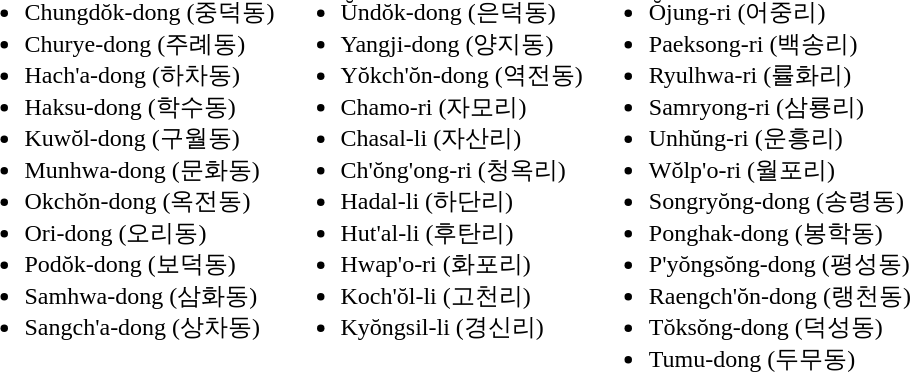<table>
<tr>
<td valign="top"><br><ul><li>Chungdŏk-dong (중덕동)</li><li>Churye-dong (주례동)</li><li>Hach'a-dong (하차동)</li><li>Haksu-dong (학수동)</li><li>Kuwŏl-dong (구월동)</li><li>Munhwa-dong (문화동)</li><li>Okchŏn-dong (옥전동)</li><li>Ori-dong (오리동)</li><li>Podŏk-dong (보덕동)</li><li>Samhwa-dong (삼화동)</li><li>Sangch'a-dong (상차동)</li></ul></td>
<td valign="top"><br><ul><li>Ŭndŏk-dong (은덕동)</li><li>Yangji-dong (양지동)</li><li>Yŏkch'ŏn-dong (역전동)</li><li>Chamo-ri (자모리)</li><li>Chasal-li (자산리)</li><li>Ch'ŏng'ong-ri (청옥리)</li><li>Hadal-li (하단리)</li><li>Hut'al-li (후탄리)</li><li>Hwap'o-ri (화포리)</li><li>Koch'ŏl-li (고천리)</li><li>Kyŏngsil-li (경신리)</li></ul></td>
<td><br><ul><li>Ŏjung-ri (어중리)</li><li>Paeksong-ri (백송리)</li><li>Ryulhwa-ri (률화리)</li><li>Samryong-ri (삼룡리)</li><li>Unhŭng-ri (운흥리)</li><li>Wŏlp'o-ri (월포리)</li><li>Songryŏng-dong (송령동)</li><li>Ponghak-dong (봉학동)</li><li>P'yŏngsŏng-dong (평성동)</li><li>Raengch'ŏn-dong (랭천동)</li><li>Tŏksŏng-dong (덕성동)</li><li>Tumu-dong (두무동)</li></ul></td>
</tr>
</table>
